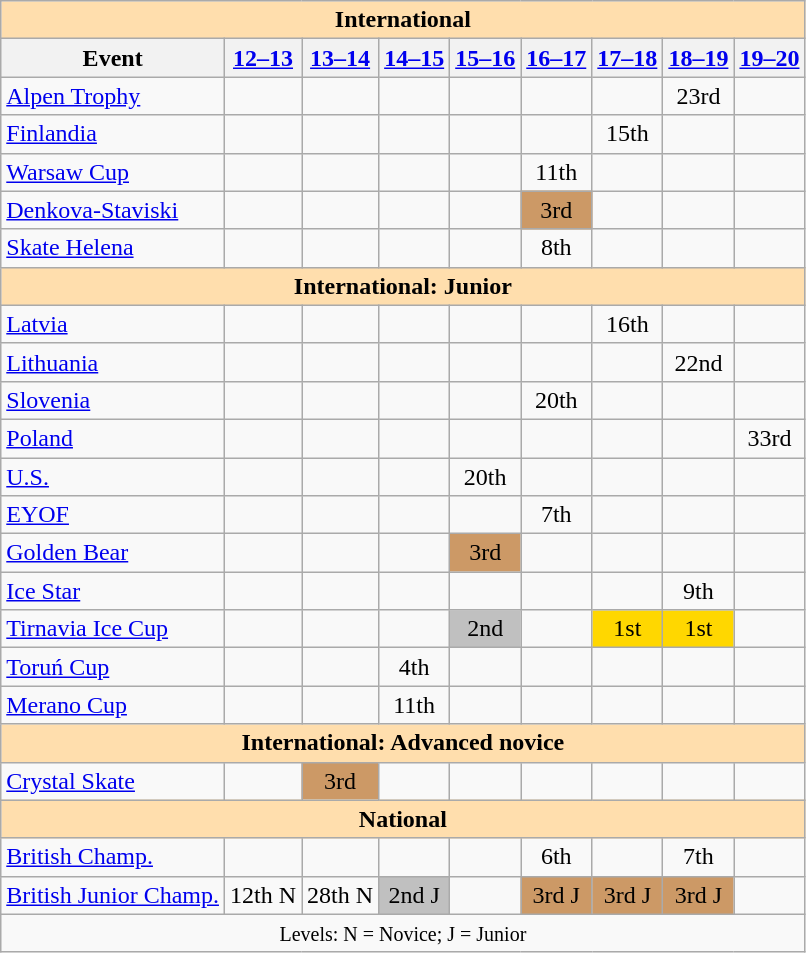<table class="wikitable" style="text-align:center">
<tr>
<th style="background-color: #ffdead; " colspan=9 align=center>International</th>
</tr>
<tr>
<th>Event</th>
<th><a href='#'>12–13</a></th>
<th><a href='#'>13–14</a></th>
<th><a href='#'>14–15</a></th>
<th><a href='#'>15–16</a></th>
<th><a href='#'>16–17</a></th>
<th><a href='#'>17–18</a></th>
<th><a href='#'>18–19</a></th>
<th><a href='#'>19–20</a></th>
</tr>
<tr>
<td align=left> <a href='#'>Alpen Trophy</a></td>
<td></td>
<td></td>
<td></td>
<td></td>
<td></td>
<td></td>
<td>23rd</td>
<td></td>
</tr>
<tr>
<td align=left> <a href='#'>Finlandia</a></td>
<td></td>
<td></td>
<td></td>
<td></td>
<td></td>
<td>15th</td>
<td></td>
<td></td>
</tr>
<tr>
<td align=left> <a href='#'>Warsaw Cup</a></td>
<td></td>
<td></td>
<td></td>
<td></td>
<td>11th</td>
<td></td>
<td></td>
<td></td>
</tr>
<tr>
<td align=left><a href='#'>Denkova-Staviski</a></td>
<td></td>
<td></td>
<td></td>
<td></td>
<td bgcolor=cc9966>3rd</td>
<td></td>
<td></td>
<td></td>
</tr>
<tr>
<td align=left><a href='#'>Skate Helena</a></td>
<td></td>
<td></td>
<td></td>
<td></td>
<td>8th</td>
<td></td>
<td></td>
<td></td>
</tr>
<tr>
<th style="background-color: #ffdead; " colspan=9 align=center>International: Junior </th>
</tr>
<tr>
<td align=left> <a href='#'>Latvia</a></td>
<td></td>
<td></td>
<td></td>
<td></td>
<td></td>
<td>16th</td>
<td></td>
<td></td>
</tr>
<tr>
<td align=left> <a href='#'>Lithuania</a></td>
<td></td>
<td></td>
<td></td>
<td></td>
<td></td>
<td></td>
<td>22nd</td>
<td></td>
</tr>
<tr>
<td align=left> <a href='#'>Slovenia</a></td>
<td></td>
<td></td>
<td></td>
<td></td>
<td>20th</td>
<td></td>
<td></td>
<td></td>
</tr>
<tr>
<td align=left> <a href='#'>Poland</a></td>
<td></td>
<td></td>
<td></td>
<td></td>
<td></td>
<td></td>
<td></td>
<td>33rd</td>
</tr>
<tr>
<td align=left> <a href='#'>U.S.</a></td>
<td></td>
<td></td>
<td></td>
<td>20th</td>
<td></td>
<td></td>
<td></td>
<td></td>
</tr>
<tr>
<td align=left><a href='#'>EYOF</a></td>
<td></td>
<td></td>
<td></td>
<td></td>
<td>7th</td>
<td></td>
<td></td>
<td></td>
</tr>
<tr>
<td align=left><a href='#'>Golden Bear</a></td>
<td></td>
<td></td>
<td></td>
<td bgcolor=cc9966>3rd</td>
<td></td>
<td></td>
<td></td>
<td></td>
</tr>
<tr>
<td align=left><a href='#'>Ice Star</a></td>
<td></td>
<td></td>
<td></td>
<td></td>
<td></td>
<td></td>
<td>9th</td>
<td></td>
</tr>
<tr>
<td align=left><a href='#'>Tirnavia Ice Cup</a></td>
<td></td>
<td></td>
<td></td>
<td bgcolor=silver>2nd</td>
<td></td>
<td bgcolor=gold>1st</td>
<td bgcolor=gold>1st</td>
<td></td>
</tr>
<tr>
<td align=left><a href='#'>Toruń Cup</a></td>
<td></td>
<td></td>
<td>4th</td>
<td></td>
<td></td>
<td></td>
<td></td>
<td></td>
</tr>
<tr>
<td align=left><a href='#'>Merano Cup</a></td>
<td></td>
<td></td>
<td>11th</td>
<td></td>
<td></td>
<td></td>
<td></td>
<td></td>
</tr>
<tr>
<th style="background-color: #ffdead; " colspan=9 align=center>International: Advanced novice</th>
</tr>
<tr>
<td align=left><a href='#'>Crystal Skate</a></td>
<td></td>
<td bgcolor=cc9966>3rd</td>
<td></td>
<td></td>
<td></td>
<td></td>
<td></td>
<td></td>
</tr>
<tr>
<th style="background-color: #ffdead; " colspan=9 align=center>National</th>
</tr>
<tr>
<td align=left><a href='#'>British Champ.</a></td>
<td></td>
<td></td>
<td></td>
<td></td>
<td>6th</td>
<td></td>
<td>7th</td>
<td></td>
</tr>
<tr>
<td align=left><a href='#'>British Junior Champ.</a></td>
<td>12th N</td>
<td>28th N</td>
<td bgcolor=silver>2nd J</td>
<td></td>
<td bgcolor=cc9966>3rd J</td>
<td bgcolor=cc9966>3rd J</td>
<td bgcolor=cc9966>3rd J</td>
<td></td>
</tr>
<tr>
<td colspan="9" align="center"><small> Levels: N = Novice; J = Junior </small></td>
</tr>
</table>
